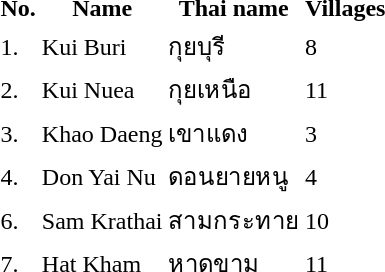<table>
<tr>
<th>No.</th>
<th>Name</th>
<th>Thai name</th>
<th>Villages</th>
<th></th>
</tr>
<tr>
<td>1.</td>
<td>Kui Buri</td>
<td>กุยบุรี</td>
<td>8</td>
<td></td>
</tr>
<tr>
<td>2.</td>
<td>Kui Nuea</td>
<td>กุยเหนือ</td>
<td>11</td>
<td></td>
</tr>
<tr>
<td>3.</td>
<td>Khao Daeng</td>
<td>เขาแดง</td>
<td>3</td>
<td></td>
</tr>
<tr>
<td>4.</td>
<td>Don Yai Nu</td>
<td>ดอนยายหนู</td>
<td>4</td>
<td></td>
</tr>
<tr>
<td>6.</td>
<td>Sam Krathai</td>
<td>สามกระทาย</td>
<td>10</td>
<td></td>
</tr>
<tr>
<td>7.</td>
<td>Hat Kham</td>
<td>หาดขาม</td>
<td>11</td>
<td></td>
</tr>
</table>
